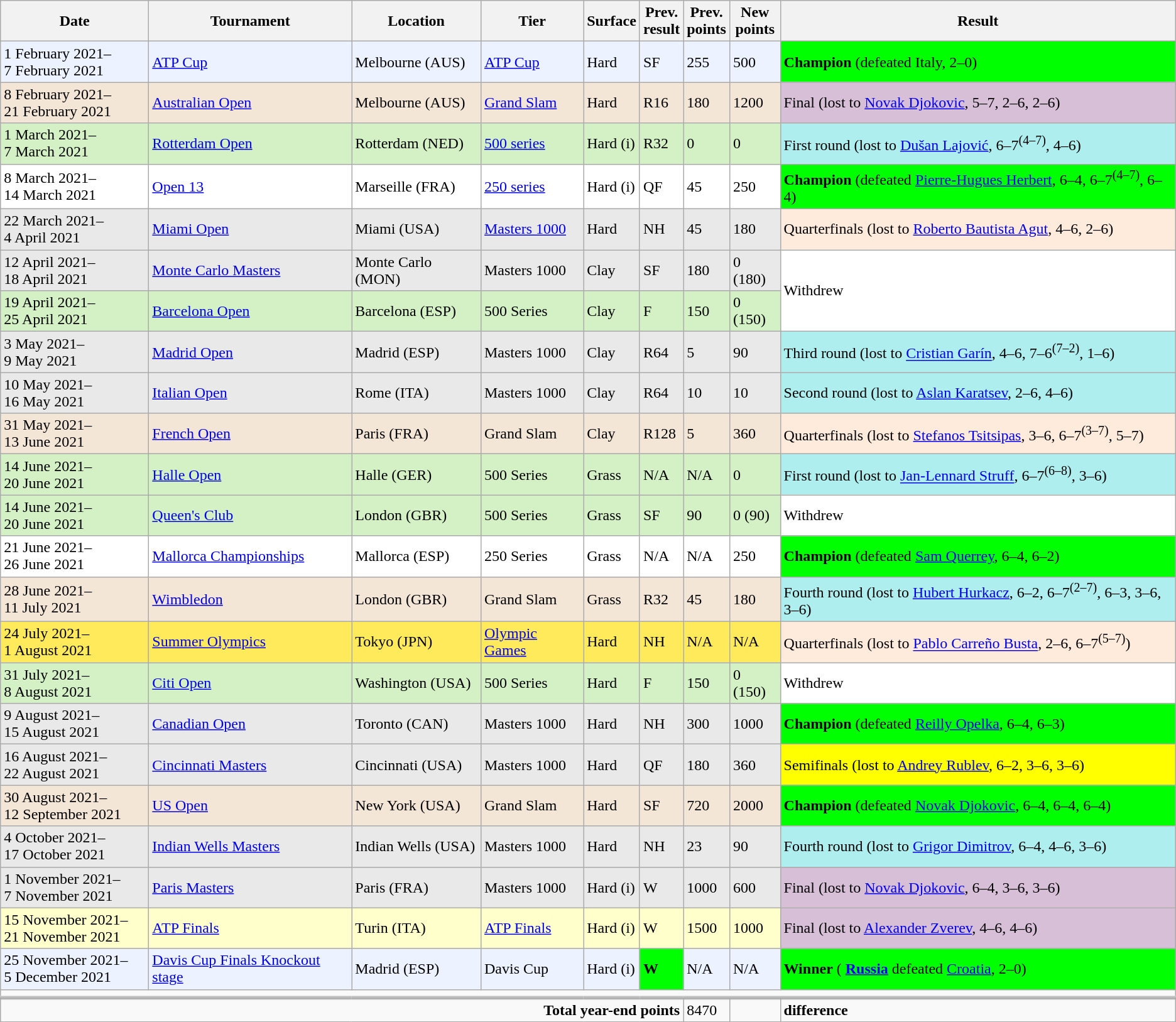<table class="wikitable" style="text-align:left">
<tr>
<th style="width:150px">Date</th>
<th>Tournament</th>
<th>Location</th>
<th>Tier</th>
<th>Surface</th>
<th>Prev.<br>result</th>
<th>Prev.<br>points</th>
<th>New<br>points</th>
<th>Result</th>
</tr>
<tr style="background:#ECF2FF;">
<td>1 February 2021–<br>7 February 2021</td>
<td><a href='#'>ATP Cup</a></td>
<td>Melbourne (AUS)</td>
<td><a href='#'>ATP Cup</a></td>
<td>Hard</td>
<td>SF</td>
<td>255</td>
<td>500</td>
<td style="background:lime;"><strong>Champion</strong> (defeated  Italy, 2–0)</td>
</tr>
<tr style="background:#F3E6D7;">
<td>8 February 2021–<br>21 February 2021</td>
<td><a href='#'>Australian Open</a></td>
<td>Melbourne (AUS)</td>
<td><a href='#'>Grand Slam</a></td>
<td>Hard</td>
<td>R16</td>
<td>180</td>
<td>1200</td>
<td style="background:thistle;">Final (lost to  <a href='#'>Novak Djokovic</a>, 5–7, 2–6, 2–6)</td>
</tr>
<tr style="background:#D4F1C5;">
<td>1 March 2021–<br>7 March 2021</td>
<td><a href='#'>Rotterdam Open</a></td>
<td>Rotterdam (NED)</td>
<td><a href='#'>500 series</a></td>
<td>Hard (i)</td>
<td>R32</td>
<td>0</td>
<td>0</td>
<td style="background:#afeeee;">First round (lost to  <a href='#'>Dušan Lajović</a>, 6–7<sup>(4–7)</sup>, 4–6)</td>
</tr>
<tr style="background:#FFFFFF;">
<td>8 March 2021–<br>14 March 2021</td>
<td><a href='#'>Open 13</a></td>
<td>Marseille (FRA)</td>
<td><a href='#'>250 series</a></td>
<td>Hard (i)</td>
<td>QF</td>
<td>45</td>
<td>250</td>
<td style="background:lime;"><strong>Champion</strong> (defeated  <a href='#'>Pierre-Hugues Herbert</a>, 6–4, 6–7<sup>(4–7)</sup>, 6–4)</td>
</tr>
<tr style="background:#E9E9E9;">
<td>22 March 2021–<br>4 April 2021</td>
<td><a href='#'>Miami Open</a></td>
<td>Miami (USA)</td>
<td><a href='#'>Masters 1000</a></td>
<td>Hard</td>
<td>NH</td>
<td>45</td>
<td>180</td>
<td style="background:#ffebdc;">Quarterfinals (lost to  <a href='#'>Roberto Bautista Agut</a>, 4–6, 2–6)</td>
</tr>
<tr style="background:#e9e9e9;">
<td>12 April 2021–<br>18 April 2021</td>
<td><a href='#'>Monte Carlo Masters</a></td>
<td>Monte Carlo (MON)</td>
<td>Masters 1000</td>
<td>Clay</td>
<td>SF</td>
<td>180</td>
<td>0 (180)</td>
<td rowspan=2 style="background:white;">Withdrew</td>
</tr>
<tr style="background:#D4F1C5;">
<td>19 April 2021–<br>25 April 2021</td>
<td><a href='#'>Barcelona Open</a></td>
<td>Barcelona (ESP)</td>
<td>500 Series</td>
<td>Clay</td>
<td>F</td>
<td>150</td>
<td>0 (150)</td>
</tr>
<tr style="background:#e9e9e9;">
<td>3 May 2021–<br>9 May 2021</td>
<td><a href='#'>Madrid Open</a></td>
<td>Madrid (ESP)</td>
<td>Masters 1000</td>
<td>Clay</td>
<td>R64</td>
<td>5</td>
<td>90</td>
<td style="background:#afeeee;">Third round (lost to  <a href='#'>Cristian Garín</a>, 4–6, 7–6<sup>(7–2)</sup>, 1–6)</td>
</tr>
<tr style="background:#e9e9e9;">
<td>10 May 2021–<br>16 May 2021</td>
<td><a href='#'>Italian Open</a></td>
<td>Rome (ITA)</td>
<td>Masters 1000</td>
<td>Clay</td>
<td>R64</td>
<td>10</td>
<td>10</td>
<td style="background:#afeeee;">Second round (lost to  <a href='#'>Aslan Karatsev</a>, 2–6, 4–6)</td>
</tr>
<tr style="background:#F3E6D7;">
<td>31 May 2021–<br>13 June 2021</td>
<td><a href='#'>French Open</a></td>
<td>Paris (FRA)</td>
<td>Grand Slam</td>
<td>Clay</td>
<td>R128</td>
<td>5</td>
<td>360</td>
<td style="background:#ffebdc;">Quarterfinals (lost to  <a href='#'>Stefanos Tsitsipas</a>, 3–6, 6–7<sup>(3–7)</sup>, 5–7)</td>
</tr>
<tr style="background:#D4F1C5;">
<td>14 June 2021–<br>20 June 2021</td>
<td><a href='#'>Halle Open</a></td>
<td>Halle (GER)</td>
<td>500 Series</td>
<td>Grass</td>
<td>N/A</td>
<td>N/A</td>
<td>0</td>
<td style="background:#afeeee;">First round (lost to  <a href='#'>Jan-Lennard Struff</a>, 6–7<sup>(6–8)</sup>, 3–6)</td>
</tr>
<tr style="background:#D4F1C5;">
<td>14 June 2021–<br>20 June 2021</td>
<td><a href='#'>Queen's Club</a></td>
<td>London (GBR)</td>
<td>500 Series</td>
<td>Grass</td>
<td>SF</td>
<td>90</td>
<td>0 (90)</td>
<td style="background:white;">Withdrew</td>
</tr>
<tr style="background:#FFFFFF;">
<td>21 June 2021–<br>26 June 2021</td>
<td><a href='#'>Mallorca Championships</a></td>
<td>Mallorca (ESP)</td>
<td>250 Series</td>
<td>Grass</td>
<td>N/A</td>
<td>N/A</td>
<td>250</td>
<td style="background:lime;"><strong>Champion</strong> (defeated  <a href='#'>Sam Querrey</a>, 6–4, 6–2)</td>
</tr>
<tr style="background:#F3E6D7;">
<td>28 June 2021–<br>11 July 2021</td>
<td><a href='#'>Wimbledon</a></td>
<td>London (GBR)</td>
<td>Grand Slam</td>
<td>Grass</td>
<td>R32</td>
<td>45</td>
<td>180</td>
<td style="background:#afeeee;">Fourth round (lost to  <a href='#'>Hubert Hurkacz</a>, 6–2, 6–7<sup>(2–7)</sup>, 6–3, 3–6, 3–6)</td>
</tr>
<tr style="background:#ffea5c;">
<td>24 July 2021–<br>1 August 2021</td>
<td><a href='#'>Summer Olympics</a></td>
<td>Tokyo (JPN)</td>
<td><a href='#'>Olympic Games</a></td>
<td>Hard</td>
<td>NH</td>
<td>N/A</td>
<td>N/A</td>
<td style="background:#ffebdc;">Quarterfinals (lost to  <a href='#'>Pablo Carreño Busta</a>, 2–6, 6–7<sup>(5–7)</sup>)</td>
</tr>
<tr style="background:#D4F1C5;">
<td>31 July 2021–<br>8 August 2021</td>
<td><a href='#'>Citi Open</a></td>
<td>Washington (USA)</td>
<td>500 Series</td>
<td>Hard</td>
<td>F</td>
<td>150</td>
<td>0 (150)</td>
<td style="background:white;">Withdrew</td>
</tr>
<tr style="background:#E9E9E9;">
<td>9 August 2021–<br>15 August 2021</td>
<td><a href='#'>Canadian Open</a></td>
<td>Toronto (CAN)</td>
<td>Masters 1000</td>
<td>Hard</td>
<td>NH</td>
<td>300</td>
<td>1000</td>
<td style="background:lime;"><strong>Champion</strong> (defeated  <a href='#'>Reilly Opelka</a>, 6–4, 6–3)</td>
</tr>
<tr style="background:#E9E9E9;">
<td>16 August 2021–<br>22 August 2021</td>
<td><a href='#'>Cincinnati Masters</a></td>
<td>Cincinnati (USA)</td>
<td>Masters 1000</td>
<td>Hard</td>
<td>QF</td>
<td>180</td>
<td>360</td>
<td style="background:yellow;">Semifinals (lost to  <a href='#'>Andrey Rublev</a>, 6–2, 3–6, 3–6)</td>
</tr>
<tr style="background:#F3E6D7;">
<td>30 August 2021–<br>12 September 2021</td>
<td><a href='#'>US Open</a></td>
<td>New York (USA)</td>
<td>Grand Slam</td>
<td>Hard</td>
<td>SF</td>
<td>720</td>
<td>2000</td>
<td style="background:lime;"><strong>Champion</strong> (defeated  <a href='#'>Novak Djokovic</a>, 6–4, 6–4, 6–4)</td>
</tr>
<tr style="background:#E9E9E9;">
<td>4 October 2021–<br>17 October 2021</td>
<td><a href='#'>Indian Wells Masters</a></td>
<td>Indian Wells (USA)</td>
<td>Masters 1000</td>
<td>Hard</td>
<td>NH</td>
<td>23</td>
<td>90</td>
<td style="background:#afeeee;">Fourth round (lost to  <a href='#'>Grigor Dimitrov</a>, 6–4, 4–6, 3–6)</td>
</tr>
<tr style="background:#E9E9E9;">
<td>1 November 2021–<br>7 November 2021</td>
<td><a href='#'>Paris Masters</a></td>
<td>Paris (FRA)</td>
<td>Masters 1000</td>
<td>Hard (i)</td>
<td>W</td>
<td>1000</td>
<td>600</td>
<td style="background:thistle;">Final (lost to  <a href='#'>Novak Djokovic</a>, 6–4, 3–6, 3–6)</td>
</tr>
<tr style="background:#FFFFCC;">
<td>15 November 2021–<br>21 November 2021</td>
<td><a href='#'>ATP Finals</a></td>
<td>Turin (ITA)</td>
<td><a href='#'>ATP Finals</a></td>
<td>Hard (i)</td>
<td>W</td>
<td>1500</td>
<td>1000</td>
<td style="background:thistle;">Final (lost to  <a href='#'>Alexander Zverev</a>, 4–6, 4–6)</td>
</tr>
<tr style="background:#ECF2FF;">
<td>25 November 2021–<br>5 December 2021</td>
<td><a href='#'>Davis Cup Finals Knockout stage</a></td>
<td>Madrid (ESP)</td>
<td>Davis Cup</td>
<td>Hard (i)</td>
<td bgcolor=lime><strong>W</strong></td>
<td>N/A</td>
<td>N/A</td>
<td style="background:lime;"><strong>Winner</strong> ( <strong><a href='#'>Russia</a></strong> defeated  <a href='#'>Croatia</a>, 2–0)</td>
</tr>
<tr>
<td colspan=9></td>
</tr>
<tr style="border-top:4px solid silver;">
</tr>
<tr>
<td colspan=6 align=right><strong>Total year-end points</strong></td>
<td>8470</td>
<td></td>
<td>  <strong>difference</strong></td>
</tr>
</table>
